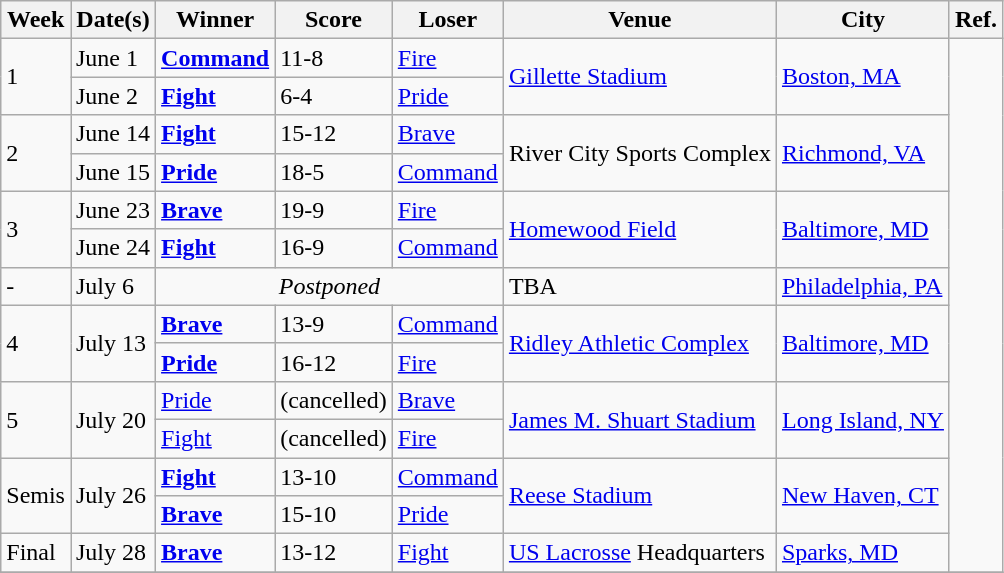<table class="wikitable" text-align:center;>
<tr>
<th>Week</th>
<th>Date(s)</th>
<th>Winner</th>
<th>Score</th>
<th>Loser</th>
<th>Venue</th>
<th>City</th>
<th>Ref.</th>
</tr>
<tr>
<td rowspan="2">1</td>
<td>June 1</td>
<td><strong><a href='#'>Command</a></strong></td>
<td>11-8</td>
<td><a href='#'>Fire</a></td>
<td rowspan="2"><a href='#'>Gillette Stadium</a></td>
<td rowspan="2"><a href='#'>Boston, MA</a></td>
<td rowspan="14"></td>
</tr>
<tr>
<td>June 2</td>
<td><strong><a href='#'>Fight</a></strong></td>
<td>6-4</td>
<td><a href='#'>Pride</a></td>
</tr>
<tr>
<td rowspan="2">2</td>
<td>June 14</td>
<td><strong><a href='#'>Fight</a></strong></td>
<td>15-12</td>
<td><a href='#'>Brave</a></td>
<td rowspan="2">River City Sports Complex</td>
<td rowspan="2"><a href='#'>Richmond, VA</a></td>
</tr>
<tr>
<td>June 15</td>
<td><strong><a href='#'>Pride</a></strong></td>
<td>18-5</td>
<td><a href='#'>Command</a></td>
</tr>
<tr>
<td rowspan="2">3</td>
<td>June 23</td>
<td><strong><a href='#'>Brave</a></strong></td>
<td>19-9</td>
<td><a href='#'>Fire</a></td>
<td rowspan="2"><a href='#'>Homewood Field</a></td>
<td rowspan="2"><a href='#'>Baltimore, MD</a></td>
</tr>
<tr>
<td>June 24</td>
<td><strong><a href='#'>Fight</a></strong></td>
<td>16-9</td>
<td><a href='#'>Command</a></td>
</tr>
<tr>
<td>-</td>
<td>July 6</td>
<td colspan="3" align="center"><em>Postponed</em></td>
<td>TBA</td>
<td><a href='#'>Philadelphia, PA</a></td>
</tr>
<tr>
<td rowspan="2">4</td>
<td rowspan="2">July 13</td>
<td><strong><a href='#'>Brave</a></strong></td>
<td>13-9</td>
<td><a href='#'>Command</a></td>
<td rowspan="2"><a href='#'>Ridley Athletic Complex</a></td>
<td rowspan="2"><a href='#'>Baltimore, MD</a></td>
</tr>
<tr>
<td><strong><a href='#'>Pride</a></strong></td>
<td>16-12</td>
<td><a href='#'>Fire</a></td>
</tr>
<tr>
<td rowspan="2">5</td>
<td rowspan="2">July 20</td>
<td><a href='#'>Pride</a></td>
<td>(cancelled)</td>
<td><a href='#'>Brave</a></td>
<td rowspan="2"><a href='#'>James M. Shuart Stadium</a></td>
<td rowspan="2"><a href='#'>Long Island, NY</a></td>
</tr>
<tr>
<td><a href='#'>Fight</a></td>
<td>(cancelled)</td>
<td><a href='#'>Fire</a></td>
</tr>
<tr>
<td rowspan="2">Semis</td>
<td rowspan="2">July 26</td>
<td><strong><a href='#'>Fight</a></strong></td>
<td>13-10</td>
<td><a href='#'>Command</a></td>
<td rowspan="2"><a href='#'>Reese Stadium</a></td>
<td rowspan="2"><a href='#'>New Haven, CT</a></td>
</tr>
<tr>
<td><strong><a href='#'>Brave</a></strong></td>
<td>15-10</td>
<td><a href='#'>Pride</a></td>
</tr>
<tr>
<td>Final</td>
<td>July 28</td>
<td><strong><a href='#'>Brave</a></strong></td>
<td>13-12</td>
<td><a href='#'>Fight</a></td>
<td><a href='#'>US Lacrosse</a> Headquarters</td>
<td><a href='#'>Sparks, MD</a></td>
</tr>
<tr>
</tr>
</table>
